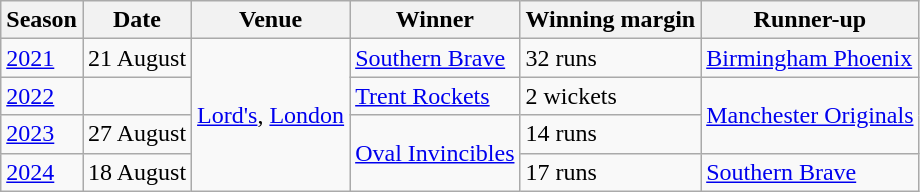<table class="wikitable">
<tr>
<th>Season</th>
<th>Date</th>
<th>Venue</th>
<th>Winner</th>
<th>Winning margin</th>
<th>Runner-up</th>
</tr>
<tr>
<td><a href='#'>2021</a></td>
<td>21 August</td>
<td rowspan="4"><a href='#'>Lord's</a>, <a href='#'>London</a></td>
<td><a href='#'>Southern Brave</a></td>
<td>32 runs<br></td>
<td><a href='#'>Birmingham Phoenix</a></td>
</tr>
<tr>
<td><a href='#'>2022</a></td>
<td></td>
<td><a href='#'>Trent Rockets</a></td>
<td>2 wickets<br></td>
<td rowspan="2"><a href='#'>Manchester Originals</a></td>
</tr>
<tr>
<td><a href='#'>2023</a></td>
<td>27 August</td>
<td rowspan="2"><a href='#'>Oval Invincibles</a></td>
<td>14 runs<br></td>
</tr>
<tr>
<td><a href='#'>2024</a></td>
<td>18 August</td>
<td>17 runs<br></td>
<td><a href='#'>Southern Brave</a></td>
</tr>
</table>
